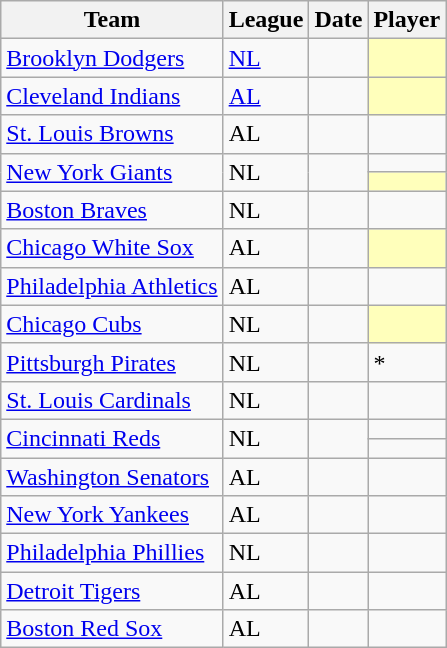<table class="wikitable sortable">
<tr>
<th>Team</th>
<th>League</th>
<th>Date</th>
<th>Player</th>
</tr>
<tr>
<td><a href='#'>Brooklyn Dodgers</a></td>
<td><a href='#'>NL</a></td>
<td></td>
<td style="background-color: #ffffbb"> </td>
</tr>
<tr>
<td><a href='#'>Cleveland Indians</a></td>
<td><a href='#'>AL</a></td>
<td></td>
<td style="background-color: #ffffbb"> </td>
</tr>
<tr>
<td><a href='#'>St. Louis Browns</a></td>
<td>AL</td>
<td></td>
<td></td>
</tr>
<tr>
<td rowspan=2><a href='#'>New York Giants</a></td>
<td rowspan=2>NL</td>
<td rowspan=2></td>
<td></td>
</tr>
<tr>
<td style="background-color: #ffffbb"> </td>
</tr>
<tr>
<td><a href='#'>Boston Braves</a></td>
<td>NL</td>
<td></td>
<td></td>
</tr>
<tr>
<td><a href='#'>Chicago White Sox</a></td>
<td>AL</td>
<td></td>
<td style="background-color: #ffffbb"> </td>
</tr>
<tr>
<td><a href='#'>Philadelphia Athletics</a></td>
<td>AL</td>
<td></td>
<td></td>
</tr>
<tr>
<td><a href='#'>Chicago Cubs</a></td>
<td>NL</td>
<td></td>
<td style="background-color: #ffffbb"> </td>
</tr>
<tr>
<td><a href='#'>Pittsburgh Pirates</a></td>
<td>NL</td>
<td></td>
<td>*</td>
</tr>
<tr>
<td><a href='#'>St. Louis Cardinals</a></td>
<td>NL</td>
<td></td>
<td></td>
</tr>
<tr>
<td rowspan=2><a href='#'>Cincinnati Reds</a></td>
<td rowspan=2>NL</td>
<td rowspan=2></td>
<td></td>
</tr>
<tr>
<td></td>
</tr>
<tr>
<td><a href='#'>Washington Senators</a></td>
<td>AL</td>
<td></td>
<td></td>
</tr>
<tr>
<td><a href='#'>New York Yankees</a></td>
<td>AL</td>
<td></td>
<td></td>
</tr>
<tr>
<td><a href='#'>Philadelphia Phillies</a></td>
<td>NL</td>
<td></td>
<td></td>
</tr>
<tr>
<td><a href='#'>Detroit Tigers</a></td>
<td>AL</td>
<td></td>
<td></td>
</tr>
<tr>
<td><a href='#'>Boston Red Sox</a></td>
<td>AL</td>
<td></td>
<td></td>
</tr>
</table>
